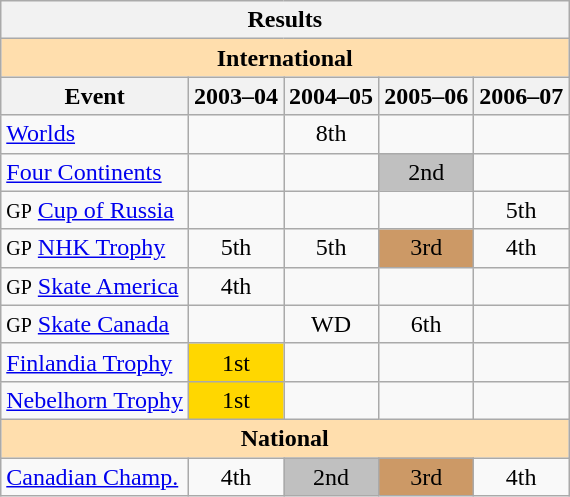<table class="wikitable" style="text-align:center">
<tr>
<th colspan=5 align=center><strong>Results</strong></th>
</tr>
<tr>
<th style="background-color: #ffdead; " colspan=5 align=center><strong>International</strong></th>
</tr>
<tr>
<th>Event</th>
<th>2003–04</th>
<th>2004–05</th>
<th>2005–06</th>
<th>2006–07</th>
</tr>
<tr>
<td align=left><a href='#'>Worlds</a></td>
<td></td>
<td>8th</td>
<td></td>
<td></td>
</tr>
<tr>
<td align=left><a href='#'>Four Continents</a></td>
<td></td>
<td></td>
<td bgcolor=silver>2nd</td>
<td></td>
</tr>
<tr>
<td align=left><small>GP</small> <a href='#'>Cup of Russia</a></td>
<td></td>
<td></td>
<td></td>
<td>5th</td>
</tr>
<tr>
<td align=left><small>GP</small> <a href='#'>NHK Trophy</a></td>
<td>5th</td>
<td>5th</td>
<td bgcolor=cc9966>3rd</td>
<td>4th</td>
</tr>
<tr>
<td align=left><small>GP</small> <a href='#'>Skate America</a></td>
<td>4th</td>
<td></td>
<td></td>
<td></td>
</tr>
<tr>
<td align=left><small>GP</small> <a href='#'>Skate Canada</a></td>
<td></td>
<td>WD</td>
<td>6th</td>
<td></td>
</tr>
<tr>
<td align=left><a href='#'>Finlandia Trophy</a></td>
<td bgcolor=gold>1st</td>
<td></td>
<td></td>
<td></td>
</tr>
<tr>
<td align=left><a href='#'>Nebelhorn Trophy</a></td>
<td bgcolor=gold>1st</td>
<td></td>
<td></td>
<td></td>
</tr>
<tr>
<th style="background-color: #ffdead; " colspan=5 align=center><strong>National</strong></th>
</tr>
<tr>
<td align=left><a href='#'>Canadian Champ.</a></td>
<td>4th</td>
<td bgcolor=silver>2nd</td>
<td bgcolor=cc9966>3rd</td>
<td>4th</td>
</tr>
</table>
